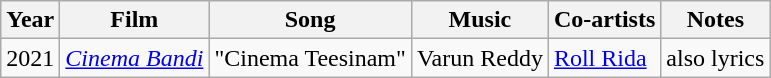<table class="wikitable">
<tr>
<th>Year</th>
<th>Film</th>
<th>Song</th>
<th>Music</th>
<th scope="col" class="unsortable">Co-artists</th>
<th>Notes</th>
</tr>
<tr>
<td>2021</td>
<td><em><a href='#'>Cinema Bandi</a></em></td>
<td>"Cinema Teesinam"</td>
<td>Varun Reddy</td>
<td><a href='#'>Roll Rida</a></td>
<td>also lyrics</td>
</tr>
</table>
